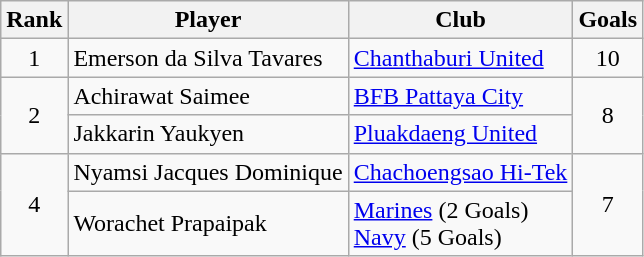<table class="wikitable" style="text-align:center">
<tr>
<th>Rank</th>
<th>Player</th>
<th>Club</th>
<th>Goals</th>
</tr>
<tr>
<td>1</td>
<td align="left"> Emerson da Silva Tavares</td>
<td align="left"><a href='#'>Chanthaburi United</a></td>
<td>10</td>
</tr>
<tr>
<td rowspan="2">2</td>
<td align="left"> Achirawat Saimee</td>
<td align="left"><a href='#'>BFB Pattaya City</a></td>
<td rowspan="2">8</td>
</tr>
<tr>
<td align="left"> Jakkarin Yaukyen</td>
<td align="left"><a href='#'>Pluakdaeng United</a></td>
</tr>
<tr>
<td rowspan="2">4</td>
<td align="left"> Nyamsi Jacques Dominique</td>
<td align="left"><a href='#'>Chachoengsao Hi-Tek</a></td>
<td rowspan="2">7</td>
</tr>
<tr>
<td align="left"> Worachet Prapaipak</td>
<td align="left"><a href='#'>Marines</a> (2 Goals)<br><a href='#'>Navy</a> (5 Goals)</td>
</tr>
</table>
